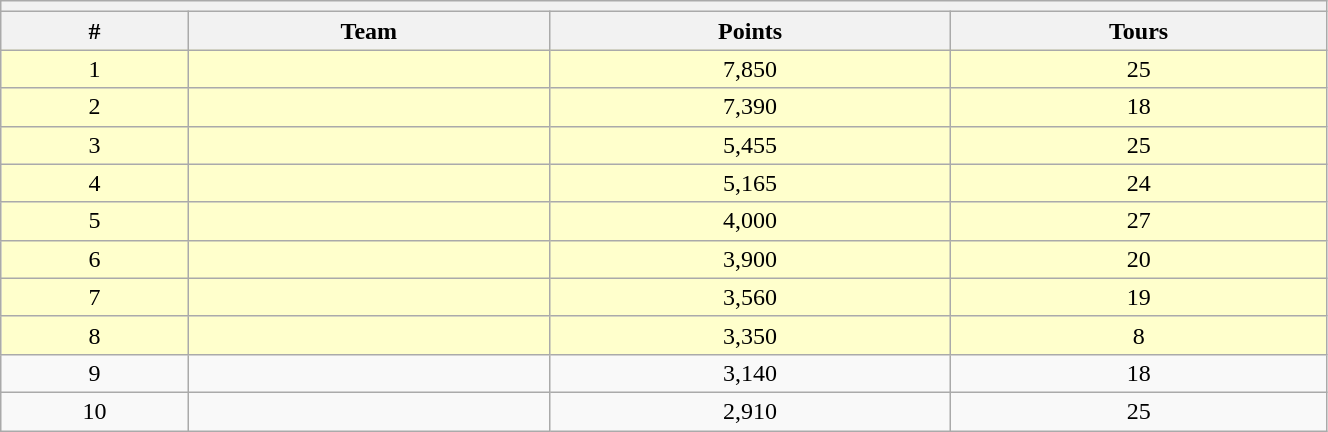<table class="wikitable nowrap" style="text-align:center; width:70%">
<tr>
<th colspan="4"></th>
</tr>
<tr>
<th>#</th>
<th>Team</th>
<th>Points</th>
<th>Tours</th>
</tr>
<tr style="background:#ffffcc">
<td>1</td>
<td align="left"> <br> </td>
<td>7,850</td>
<td>25</td>
</tr>
<tr style="background:#ffffcc">
<td>2</td>
<td align="left"> <br> </td>
<td>7,390</td>
<td>18</td>
</tr>
<tr style="background:#ffffcc">
<td>3</td>
<td align="left"> <br> </td>
<td>5,455</td>
<td>25</td>
</tr>
<tr style="background:#ffffcc">
<td>4</td>
<td align="left"> <br> </td>
<td>5,165</td>
<td>24</td>
</tr>
<tr style="background:#ffffcc">
<td>5</td>
<td align="left"> <br> </td>
<td>4,000</td>
<td>27</td>
</tr>
<tr style="background:#ffffcc">
<td>6</td>
<td align="left"> <br> </td>
<td>3,900</td>
<td>20</td>
</tr>
<tr style="background:#ffffcc">
<td>7</td>
<td align="left"> <br> </td>
<td>3,560</td>
<td>19</td>
</tr>
<tr style="background:#ffffcc">
<td>8</td>
<td align="left"> <br> </td>
<td>3,350</td>
<td>8</td>
</tr>
<tr>
<td>9</td>
<td align="left"> <br> </td>
<td>3,140</td>
<td>18</td>
</tr>
<tr>
<td>10</td>
<td align="left"> <br> </td>
<td>2,910</td>
<td>25</td>
</tr>
</table>
